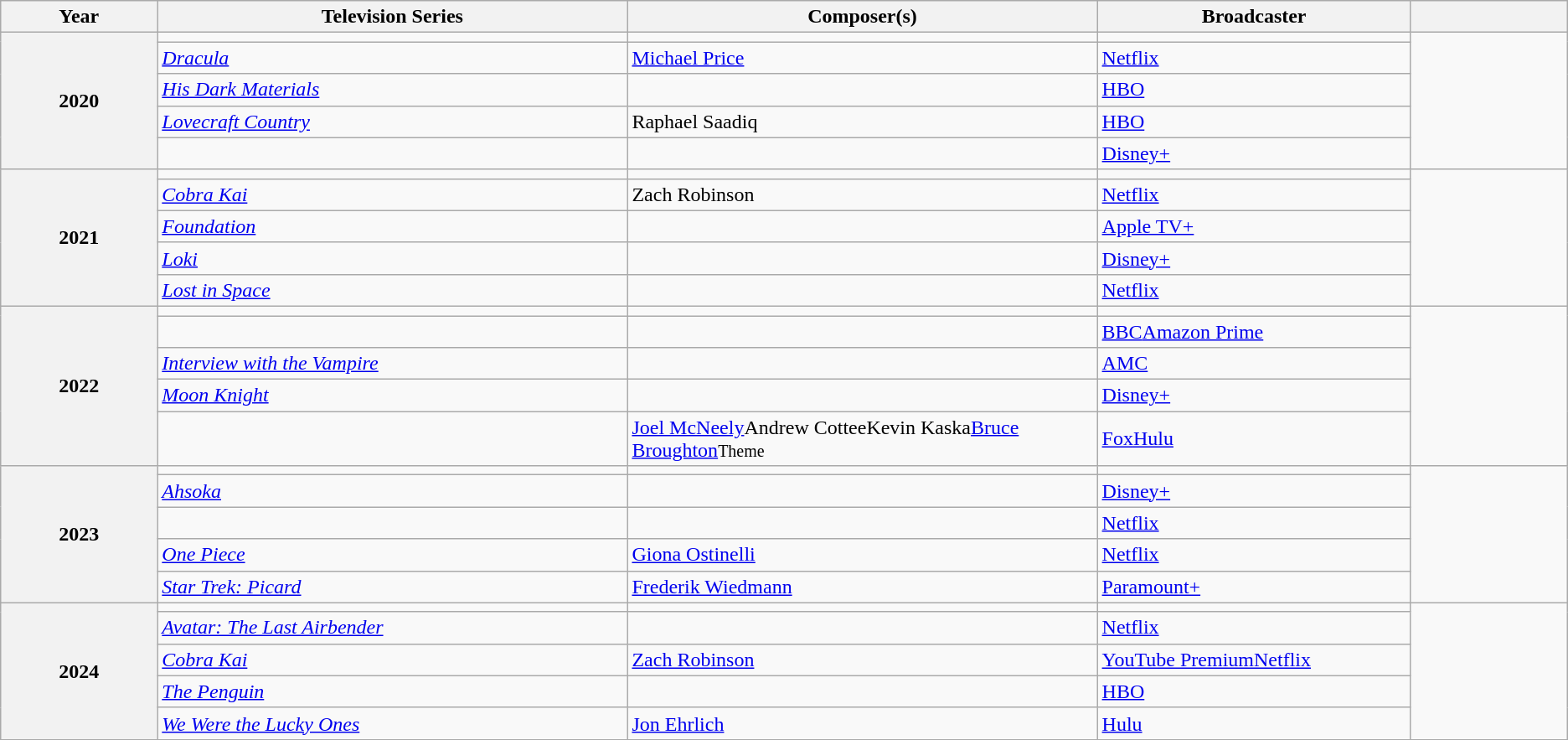<table class="wikitable sortable">
<tr>
<th scope=col width="10%">Year</th>
<th scope=col width="30%">Television Series</th>
<th scope=col width="30%">Composer(s)</th>
<th scope=col width="20%">Broadcaster</th>
<th scope=col width="10%" class=unsortable></th>
</tr>
<tr>
<th scope="rowgroup" rowspan="5">2020</th>
<td></td>
<td></td>
<td></td>
<td rowspan="5"></td>
</tr>
<tr>
<td><em><a href='#'>Dracula</a></em></td>
<td><a href='#'>Michael Price</a></td>
<td><a href='#'>Netflix</a></td>
</tr>
<tr>
<td><em><a href='#'>His Dark Materials</a></em></td>
<td></td>
<td><a href='#'>HBO</a></td>
</tr>
<tr>
<td><em><a href='#'>Lovecraft Country</a></em></td>
<td>Raphael Saadiq</td>
<td><a href='#'>HBO</a></td>
</tr>
<tr>
<td></td>
<td></td>
<td><a href='#'>Disney+</a></td>
</tr>
<tr>
<th scope="rowgroup" rowspan="5">2021</th>
<td></td>
<td></td>
<td></td>
<td rowspan=5></td>
</tr>
<tr>
<td><em><a href='#'>Cobra Kai</a></em></td>
<td>Zach Robinson</td>
<td><a href='#'>Netflix</a></td>
</tr>
<tr>
<td><em><a href='#'>Foundation</a></em></td>
<td></td>
<td><a href='#'>Apple TV+</a></td>
</tr>
<tr>
<td><em><a href='#'>Loki</a></em></td>
<td></td>
<td><a href='#'>Disney+</a></td>
</tr>
<tr>
<td><em><a href='#'>Lost in Space</a></em></td>
<td></td>
<td><a href='#'>Netflix</a></td>
</tr>
<tr>
<th scope="rowgroup" rowspan="5">2022</th>
<td></td>
<td></td>
<td></td>
<td rowspan=5></td>
</tr>
<tr>
<td></td>
<td></td>
<td><a href='#'>BBC</a><a href='#'>Amazon Prime</a></td>
</tr>
<tr>
<td><em><a href='#'>Interview with the Vampire</a></em></td>
<td></td>
<td><a href='#'>AMC</a></td>
</tr>
<tr>
<td><em><a href='#'>Moon Knight</a></em></td>
<td></td>
<td><a href='#'>Disney+</a></td>
</tr>
<tr>
<td></td>
<td><a href='#'>Joel McNeely</a>Andrew CotteeKevin Kaska<a href='#'>Bruce Broughton</a><small>Theme</small></td>
<td><a href='#'>Fox</a><a href='#'>Hulu</a></td>
</tr>
<tr>
<th scope="rowgroup" rowspan="5">2023</th>
<td></td>
<td></td>
<td></td>
<td rowspan=5></td>
</tr>
<tr>
<td><em><a href='#'>Ahsoka</a></em></td>
<td></td>
<td><a href='#'>Disney+</a></td>
</tr>
<tr>
<td></td>
<td></td>
<td><a href='#'>Netflix</a></td>
</tr>
<tr>
<td><em><a href='#'>One Piece</a></em></td>
<td><a href='#'>Giona Ostinelli</a></td>
<td><a href='#'>Netflix</a></td>
</tr>
<tr>
<td><em><a href='#'>Star Trek: Picard</a></em></td>
<td><a href='#'>Frederik Wiedmann</a></td>
<td><a href='#'>Paramount+</a></td>
</tr>
<tr>
<th scope="rowgroup" rowspan=5>2024</th>
<td></td>
<td></td>
<td></td>
<td rowspan=5></td>
</tr>
<tr>
<td><em><a href='#'>Avatar: The Last Airbender</a></em></td>
<td></td>
<td><a href='#'>Netflix</a></td>
</tr>
<tr>
<td><em><a href='#'>Cobra Kai</a></em></td>
<td><a href='#'>Zach Robinson</a></td>
<td><a href='#'>YouTube Premium</a><a href='#'>Netflix</a></td>
</tr>
<tr>
<td><em><a href='#'>The Penguin</a></em></td>
<td></td>
<td><a href='#'>HBO</a></td>
</tr>
<tr>
<td><em><a href='#'>We Were the Lucky Ones</a></em></td>
<td><a href='#'>Jon Ehrlich</a></td>
<td><a href='#'>Hulu</a></td>
</tr>
</table>
